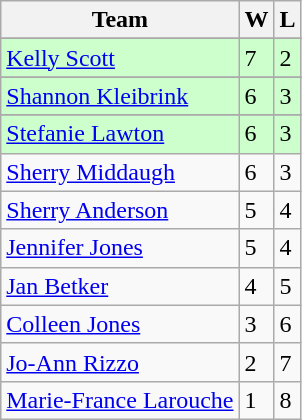<table class=wikitable>
<tr>
<th>Team</th>
<th>W</th>
<th>L</th>
</tr>
<tr>
</tr>
<tr bgcolor="#ccffcc">
<td><a href='#'>Kelly Scott</a></td>
<td>7</td>
<td>2</td>
</tr>
<tr>
</tr>
<tr bgcolor="#ccffcc">
<td><a href='#'>Shannon Kleibrink</a></td>
<td>6</td>
<td>3</td>
</tr>
<tr>
</tr>
<tr bgcolor="#ccffcc">
<td><a href='#'>Stefanie Lawton</a></td>
<td>6</td>
<td>3</td>
</tr>
<tr>
<td><a href='#'>Sherry Middaugh</a></td>
<td>6</td>
<td>3</td>
</tr>
<tr>
<td><a href='#'>Sherry Anderson</a></td>
<td>5</td>
<td>4</td>
</tr>
<tr>
<td><a href='#'>Jennifer Jones</a></td>
<td>5</td>
<td>4</td>
</tr>
<tr>
<td><a href='#'>Jan Betker</a></td>
<td>4</td>
<td>5</td>
</tr>
<tr>
<td><a href='#'>Colleen Jones</a></td>
<td>3</td>
<td>6</td>
</tr>
<tr>
<td><a href='#'>Jo-Ann Rizzo</a></td>
<td>2</td>
<td>7</td>
</tr>
<tr>
<td><a href='#'>Marie-France Larouche</a></td>
<td>1</td>
<td>8</td>
</tr>
</table>
